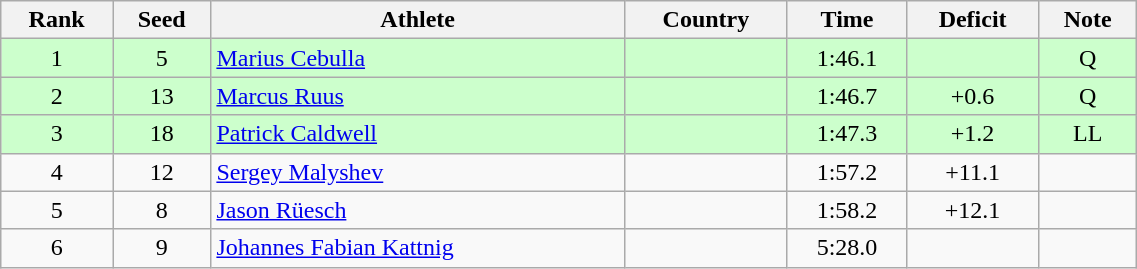<table class="wikitable sortable" style="text-align:center" width=60%>
<tr>
<th>Rank</th>
<th>Seed</th>
<th>Athlete</th>
<th>Country</th>
<th>Time</th>
<th data-sort-type=number>Deficit</th>
<th>Note</th>
</tr>
<tr bgcolor=ccffcc>
<td>1</td>
<td>5</td>
<td align=left><a href='#'>Marius Cebulla</a></td>
<td align=left></td>
<td>1:46.1</td>
<td></td>
<td>Q</td>
</tr>
<tr bgcolor=ccffcc>
<td>2</td>
<td>13</td>
<td align=left><a href='#'>Marcus Ruus</a></td>
<td align=left></td>
<td>1:46.7</td>
<td>+0.6</td>
<td>Q</td>
</tr>
<tr bgcolor=ccffcc>
<td>3</td>
<td>18</td>
<td align=left><a href='#'>Patrick Caldwell</a></td>
<td align=left></td>
<td>1:47.3</td>
<td>+1.2</td>
<td>LL</td>
</tr>
<tr>
<td>4</td>
<td>12</td>
<td align=left><a href='#'>Sergey Malyshev</a></td>
<td align=left></td>
<td>1:57.2</td>
<td>+11.1</td>
<td></td>
</tr>
<tr>
<td>5</td>
<td>8</td>
<td align=left><a href='#'>Jason Rüesch</a></td>
<td align=left></td>
<td>1:58.2</td>
<td>+12.1</td>
<td></td>
</tr>
<tr>
<td>6</td>
<td>9</td>
<td align=left><a href='#'>Johannes Fabian Kattnig</a></td>
<td align=left></td>
<td>5:28.0</td>
<td></td>
<td></td>
</tr>
</table>
